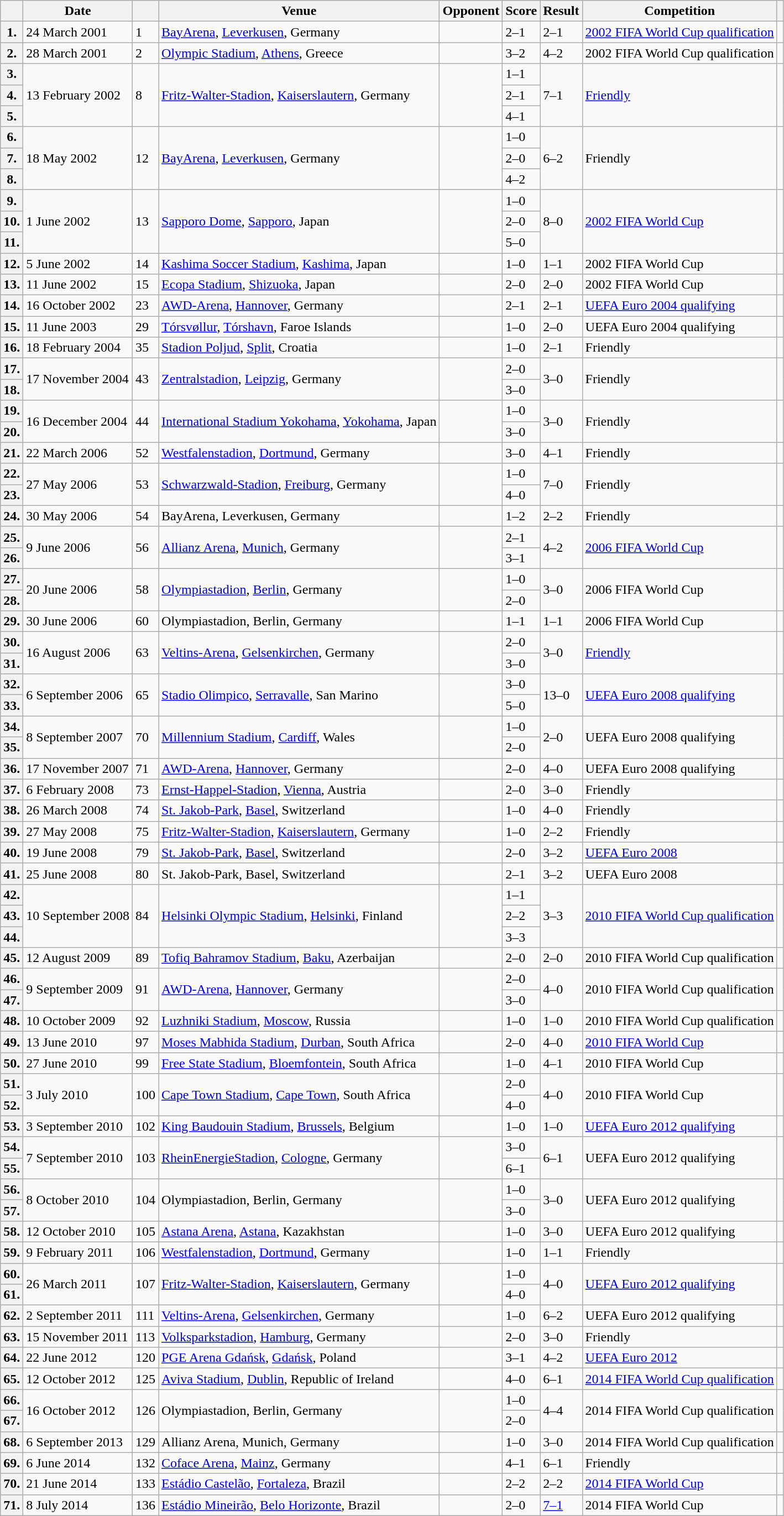<table class="sortable wikitable plainrowheaders">
<tr>
<th></th>
<th>Date</th>
<th></th>
<th>Venue</th>
<th>Opponent</th>
<th>Score</th>
<th>Result</th>
<th>Competition</th>
<th class="unsortable"></th>
</tr>
<tr>
<th scope="row">1.</th>
<td>24 March 2001</td>
<td>1</td>
<td><a href='#'>BayArena</a>, <a href='#'>Leverkusen</a>, Germany</td>
<td></td>
<td>2–1</td>
<td>2–1</td>
<td><a href='#'>2002 FIFA World Cup qualification</a></td>
<td></td>
</tr>
<tr>
<th scope="row">2.</th>
<td>28 March 2001</td>
<td>2</td>
<td><a href='#'>Olympic Stadium</a>, <a href='#'>Athens</a>, Greece</td>
<td></td>
<td>3–2</td>
<td>4–2</td>
<td>2002 FIFA World Cup qualification</td>
<td></td>
</tr>
<tr>
<th scope="row">3.</th>
<td rowspan="3">13 February 2002</td>
<td rowspan="3">8</td>
<td rowspan="3"><a href='#'>Fritz-Walter-Stadion</a>, <a href='#'>Kaiserslautern</a>, Germany</td>
<td rowspan="3"></td>
<td>1–1</td>
<td rowspan="3">7–1</td>
<td rowspan="3"><a href='#'>Friendly</a></td>
<td rowspan="3"></td>
</tr>
<tr>
<th scope="row">4.</th>
<td>2–1</td>
</tr>
<tr>
<th scope="row">5.</th>
<td>4–1</td>
</tr>
<tr>
<th scope="row">6.</th>
<td rowspan="3">18 May 2002</td>
<td rowspan="3">12</td>
<td rowspan="3"><a href='#'>BayArena</a>, <a href='#'>Leverkusen</a>, Germany</td>
<td rowspan="3"></td>
<td>1–0</td>
<td rowspan="3">6–2</td>
<td rowspan="3">Friendly</td>
<td rowspan="3"></td>
</tr>
<tr>
<th scope="row">7.</th>
<td>2–0</td>
</tr>
<tr>
<th scope="row">8.</th>
<td>4–2</td>
</tr>
<tr>
<th scope="row">9.</th>
<td rowspan="3">1 June 2002</td>
<td rowspan="3">13</td>
<td rowspan="3"><a href='#'>Sapporo Dome</a>, <a href='#'>Sapporo</a>, Japan</td>
<td rowspan="3"></td>
<td>1–0</td>
<td rowspan="3">8–0</td>
<td rowspan="3"><a href='#'>2002 FIFA World Cup</a></td>
<td rowspan="3"></td>
</tr>
<tr>
<th scope="row">10.</th>
<td>2–0</td>
</tr>
<tr>
<th scope="row">11.</th>
<td>5–0</td>
</tr>
<tr>
<th scope="row">12.</th>
<td>5 June 2002</td>
<td>14</td>
<td><a href='#'>Kashima Soccer Stadium</a>, <a href='#'>Kashima</a>, Japan</td>
<td></td>
<td>1–0</td>
<td>1–1</td>
<td>2002 FIFA World Cup</td>
<td></td>
</tr>
<tr>
<th scope="row">13.</th>
<td>11 June 2002</td>
<td>15</td>
<td><a href='#'>Ecopa Stadium</a>, <a href='#'>Shizuoka</a>, Japan</td>
<td></td>
<td>2–0</td>
<td>2–0</td>
<td>2002 FIFA World Cup</td>
<td></td>
</tr>
<tr>
<th scope="row">14.</th>
<td>16 October 2002</td>
<td>23</td>
<td><a href='#'>AWD-Arena</a>, <a href='#'>Hannover</a>, Germany</td>
<td></td>
<td>2–1</td>
<td>2–1</td>
<td><a href='#'>UEFA Euro 2004 qualifying</a></td>
<td></td>
</tr>
<tr>
<th scope="row">15.</th>
<td>11 June 2003</td>
<td>29</td>
<td><a href='#'>Tórsvøllur</a>, <a href='#'>Tórshavn</a>, Faroe Islands</td>
<td></td>
<td>1–0</td>
<td>2–0</td>
<td>UEFA Euro 2004 qualifying</td>
<td></td>
</tr>
<tr>
<th scope="row">16.</th>
<td>18 February 2004</td>
<td>35</td>
<td><a href='#'>Stadion Poljud</a>, <a href='#'>Split</a>, Croatia</td>
<td></td>
<td>1–0</td>
<td>2–1</td>
<td>Friendly</td>
<td></td>
</tr>
<tr>
<th scope="row">17.</th>
<td rowspan="2">17 November 2004</td>
<td rowspan="2">43</td>
<td rowspan="2"><a href='#'>Zentralstadion</a>, <a href='#'>Leipzig</a>, Germany</td>
<td rowspan="2"></td>
<td>2–0</td>
<td rowspan="2">3–0</td>
<td rowspan="2">Friendly</td>
<td rowspan="2"></td>
</tr>
<tr>
<th scope="row">18.</th>
<td>3–0</td>
</tr>
<tr>
<th scope="row">19.</th>
<td rowspan="2">16 December 2004</td>
<td rowspan="2">44</td>
<td rowspan="2"><a href='#'>International Stadium Yokohama</a>, <a href='#'>Yokohama</a>, Japan</td>
<td rowspan="2"></td>
<td>1–0</td>
<td rowspan="2">3–0</td>
<td rowspan="2">Friendly</td>
<td rowspan="2"></td>
</tr>
<tr>
<th scope="row">20.</th>
<td>3–0</td>
</tr>
<tr>
<th scope="row">21.</th>
<td>22 March 2006</td>
<td>52</td>
<td><a href='#'>Westfalenstadion</a>, <a href='#'>Dortmund</a>, Germany</td>
<td></td>
<td>3–0</td>
<td>4–1</td>
<td>Friendly</td>
<td></td>
</tr>
<tr>
<th scope="row">22.</th>
<td rowspan="2">27 May 2006</td>
<td rowspan="2">53</td>
<td rowspan="2"><a href='#'>Schwarzwald-Stadion</a>, <a href='#'>Freiburg</a>, Germany</td>
<td rowspan="2"></td>
<td>1–0</td>
<td rowspan="2">7–0</td>
<td rowspan="2">Friendly</td>
<td rowspan="2"></td>
</tr>
<tr>
<th scope="row">23.</th>
<td>4–0</td>
</tr>
<tr>
<th scope="row">24.</th>
<td>30 May 2006</td>
<td>54</td>
<td>BayArena, Leverkusen, Germany</td>
<td></td>
<td>1–2</td>
<td>2–2</td>
<td>Friendly</td>
<td></td>
</tr>
<tr>
<th scope="row">25.</th>
<td rowspan="2">9 June 2006</td>
<td rowspan="2">56</td>
<td rowspan="2"><a href='#'>Allianz Arena</a>, <a href='#'>Munich</a>, Germany</td>
<td rowspan="2"></td>
<td>2–1</td>
<td rowspan="2">4–2</td>
<td rowspan="2"><a href='#'>2006 FIFA World Cup</a></td>
<td rowspan="2"></td>
</tr>
<tr>
<th scope="row">26.</th>
<td>3–1</td>
</tr>
<tr>
<th scope="row">27.</th>
<td rowspan="2">20 June 2006</td>
<td rowspan="2">58</td>
<td rowspan="2"><a href='#'>Olympiastadion</a>, <a href='#'>Berlin</a>, Germany</td>
<td rowspan="2"></td>
<td>1–0</td>
<td rowspan="2">3–0</td>
<td rowspan="2">2006 FIFA World Cup</td>
<td rowspan="2"></td>
</tr>
<tr>
<th scope="row">28.</th>
<td>2–0</td>
</tr>
<tr>
<th scope="row">29.</th>
<td>30 June 2006</td>
<td>60</td>
<td>Olympiastadion, Berlin, Germany</td>
<td></td>
<td>1–1</td>
<td>1–1</td>
<td>2006 FIFA World Cup</td>
<td></td>
</tr>
<tr>
<th scope="row">30.</th>
<td rowspan="2">16 August 2006</td>
<td rowspan="2">63</td>
<td rowspan="2"><a href='#'>Veltins-Arena</a>, <a href='#'>Gelsenkirchen</a>, Germany</td>
<td rowspan="2"></td>
<td>2–0</td>
<td rowspan="2">3–0</td>
<td rowspan="2"><a href='#'>Friendly</a></td>
<td rowspan="2"></td>
</tr>
<tr>
<th scope="row">31.</th>
<td>3–0</td>
</tr>
<tr>
<th scope="row">32.</th>
<td rowspan="2">6 September 2006</td>
<td rowspan="2">65</td>
<td rowspan="2"><a href='#'>Stadio Olimpico</a>, <a href='#'>Serravalle</a>, San Marino</td>
<td rowspan="2"></td>
<td>3–0</td>
<td rowspan="2">13–0</td>
<td rowspan="2"><a href='#'>UEFA Euro 2008 qualifying</a></td>
<td rowspan="2"></td>
</tr>
<tr>
<th scope="row">33.</th>
<td>5–0</td>
</tr>
<tr>
<th scope="row">34.</th>
<td rowspan="2">8 September 2007</td>
<td rowspan="2">70</td>
<td rowspan="2"><a href='#'>Millennium Stadium</a>, <a href='#'>Cardiff</a>, Wales</td>
<td rowspan="2"></td>
<td>1–0</td>
<td rowspan="2">2–0</td>
<td rowspan="2">UEFA Euro 2008 qualifying</td>
<td rowspan="2"></td>
</tr>
<tr>
<th scope="row">35.</th>
<td>2–0</td>
</tr>
<tr>
<th scope="row">36.</th>
<td>17 November 2007</td>
<td>71</td>
<td><a href='#'>AWD-Arena</a>, <a href='#'>Hannover</a>, Germany</td>
<td></td>
<td>2–0</td>
<td>4–0</td>
<td>UEFA Euro 2008 qualifying</td>
<td></td>
</tr>
<tr>
<th scope="row">37.</th>
<td>6 February 2008</td>
<td>73</td>
<td><a href='#'>Ernst-Happel-Stadion</a>, <a href='#'>Vienna</a>, Austria</td>
<td></td>
<td>2–0</td>
<td>3–0</td>
<td>Friendly</td>
<td></td>
</tr>
<tr>
<th scope="row">38.</th>
<td>26 March 2008</td>
<td>74</td>
<td><a href='#'>St. Jakob-Park</a>, <a href='#'>Basel</a>, Switzerland</td>
<td></td>
<td>1–0</td>
<td>4–0</td>
<td>Friendly</td>
<td></td>
</tr>
<tr>
<th scope="row">39.</th>
<td>27 May 2008</td>
<td>75</td>
<td><a href='#'>Fritz-Walter-Stadion</a>, <a href='#'>Kaiserslautern</a>, Germany</td>
<td></td>
<td>1–0</td>
<td>2–2</td>
<td>Friendly</td>
<td></td>
</tr>
<tr>
<th scope="row">40.</th>
<td>19 June 2008</td>
<td>79</td>
<td><a href='#'>St. Jakob-Park</a>, <a href='#'>Basel</a>, Switzerland</td>
<td></td>
<td>2–0</td>
<td>3–2</td>
<td><a href='#'>UEFA Euro 2008</a></td>
<td></td>
</tr>
<tr>
<th scope="row">41.</th>
<td>25 June 2008</td>
<td>80</td>
<td>St. Jakob-Park, Basel, Switzerland</td>
<td></td>
<td>2–1</td>
<td>3–2</td>
<td>UEFA Euro 2008</td>
<td></td>
</tr>
<tr>
<th scope="row">42.</th>
<td rowspan="3">10 September 2008</td>
<td rowspan="3">84</td>
<td rowspan="3"><a href='#'>Helsinki Olympic Stadium</a>, <a href='#'>Helsinki</a>, Finland</td>
<td rowspan="3"></td>
<td>1–1</td>
<td rowspan="3">3–3</td>
<td rowspan="3"><a href='#'>2010 FIFA World Cup qualification</a></td>
<td rowspan="3"></td>
</tr>
<tr>
<th scope="row">43.</th>
<td>2–2</td>
</tr>
<tr>
<th scope="row">44.</th>
<td>3–3</td>
</tr>
<tr>
<th scope="row">45.</th>
<td>12 August 2009</td>
<td>89</td>
<td><a href='#'>Tofiq Bahramov Stadium</a>, <a href='#'>Baku</a>, Azerbaijan</td>
<td></td>
<td>2–0</td>
<td>2–0</td>
<td>2010 FIFA World Cup qualification</td>
<td></td>
</tr>
<tr>
<th scope="row">46.</th>
<td rowspan="2">9 September 2009</td>
<td rowspan="2">91</td>
<td rowspan="2"><a href='#'>AWD-Arena</a>, <a href='#'>Hannover</a>, Germany</td>
<td rowspan="2"></td>
<td>2–0</td>
<td rowspan="2">4–0</td>
<td rowspan="2">2010 FIFA World Cup qualification</td>
<td rowspan="2"></td>
</tr>
<tr>
<th scope="row">47.</th>
<td>3–0</td>
</tr>
<tr>
<th scope="row">48.</th>
<td>10 October 2009</td>
<td>92</td>
<td><a href='#'>Luzhniki Stadium</a>, <a href='#'>Moscow</a>, Russia</td>
<td></td>
<td>1–0</td>
<td>1–0</td>
<td>2010 FIFA World Cup qualification</td>
<td></td>
</tr>
<tr>
<th scope="row">49.</th>
<td>13 June 2010</td>
<td>97</td>
<td><a href='#'>Moses Mabhida Stadium</a>, <a href='#'>Durban</a>, South Africa</td>
<td></td>
<td>2–0</td>
<td>4–0</td>
<td><a href='#'>2010 FIFA World Cup</a></td>
<td></td>
</tr>
<tr>
<th scope="row">50.</th>
<td>27 June 2010</td>
<td>99</td>
<td><a href='#'>Free State Stadium</a>, <a href='#'>Bloemfontein</a>, South Africa</td>
<td></td>
<td>1–0</td>
<td>4–1</td>
<td>2010 FIFA World Cup</td>
<td></td>
</tr>
<tr>
<th scope="row">51.</th>
<td rowspan="2">3 July 2010</td>
<td rowspan="2">100</td>
<td rowspan="2"><a href='#'>Cape Town Stadium</a>, <a href='#'>Cape Town</a>, South Africa</td>
<td rowspan="2"></td>
<td>2–0</td>
<td rowspan="2">4–0</td>
<td rowspan="2">2010 FIFA World Cup</td>
<td rowspan="2"></td>
</tr>
<tr>
<th scope="row">52.</th>
<td>4–0</td>
</tr>
<tr>
<th scope="row">53.</th>
<td>3 September 2010</td>
<td>102</td>
<td><a href='#'>King Baudouin Stadium</a>, <a href='#'>Brussels</a>, Belgium</td>
<td></td>
<td>1–0</td>
<td>1–0</td>
<td><a href='#'>UEFA Euro 2012 qualifying</a></td>
<td></td>
</tr>
<tr>
<th scope="row">54.</th>
<td rowspan="2">7 September 2010</td>
<td rowspan="2">103</td>
<td rowspan="2"><a href='#'>RheinEnergieStadion</a>, <a href='#'>Cologne</a>, Germany</td>
<td rowspan="2"></td>
<td>3–0</td>
<td rowspan="2">6–1</td>
<td rowspan="2">UEFA Euro 2012 qualifying</td>
<td rowspan="2"></td>
</tr>
<tr>
<th scope="row">55.</th>
<td>6–1</td>
</tr>
<tr>
<th scope="row">56.</th>
<td rowspan="2">8 October 2010</td>
<td rowspan="2">104</td>
<td rowspan="2">Olympiastadion, Berlin, Germany</td>
<td rowspan="2"></td>
<td>1–0</td>
<td rowspan="2">3–0</td>
<td rowspan="2">UEFA Euro 2012 qualifying</td>
<td rowspan="2"></td>
</tr>
<tr>
<th scope="row">57.</th>
<td>3–0</td>
</tr>
<tr>
<th scope="row">58.</th>
<td>12 October 2010</td>
<td>105</td>
<td><a href='#'>Astana Arena</a>, <a href='#'>Astana</a>, Kazakhstan</td>
<td></td>
<td>1–0</td>
<td>3–0</td>
<td>UEFA Euro 2012 qualifying</td>
<td></td>
</tr>
<tr>
<th scope="row">59.</th>
<td>9 February 2011</td>
<td>106</td>
<td><a href='#'>Westfalenstadion</a>, <a href='#'>Dortmund</a>, Germany</td>
<td></td>
<td>1–0</td>
<td>1–1</td>
<td>Friendly</td>
<td></td>
</tr>
<tr>
<th scope="row">60.</th>
<td rowspan="2">26 March 2011</td>
<td rowspan="2">107</td>
<td rowspan="2"><a href='#'>Fritz-Walter-Stadion</a>, <a href='#'>Kaiserslautern</a>, Germany</td>
<td rowspan="2"></td>
<td>1–0</td>
<td rowspan="2">4–0</td>
<td rowspan="2"><a href='#'>UEFA Euro 2012 qualifying</a></td>
<td rowspan="2"></td>
</tr>
<tr>
<th scope="row">61.</th>
<td>4–0</td>
</tr>
<tr>
<th scope="row">62.</th>
<td>2 September 2011</td>
<td>111</td>
<td><a href='#'>Veltins-Arena</a>, <a href='#'>Gelsenkirchen</a>, Germany</td>
<td></td>
<td>1–0</td>
<td>6–2</td>
<td>UEFA Euro 2012 qualifying</td>
<td></td>
</tr>
<tr>
<th scope="row">63.</th>
<td>15 November 2011</td>
<td>113</td>
<td><a href='#'>Volksparkstadion</a>, <a href='#'>Hamburg</a>, Germany</td>
<td></td>
<td>2–0</td>
<td>3–0</td>
<td>Friendly</td>
<td></td>
</tr>
<tr>
<th scope="row">64.</th>
<td>22 June 2012</td>
<td>120</td>
<td><a href='#'>PGE Arena Gdańsk</a>, <a href='#'>Gdańsk</a>, Poland</td>
<td></td>
<td>3–1</td>
<td>4–2</td>
<td><a href='#'>UEFA Euro 2012</a></td>
<td></td>
</tr>
<tr>
<th scope="row">65.</th>
<td>12 October 2012</td>
<td>125</td>
<td><a href='#'>Aviva Stadium</a>, <a href='#'>Dublin</a>, Republic of Ireland</td>
<td></td>
<td>4–0</td>
<td>6–1</td>
<td><a href='#'>2014 FIFA World Cup qualification</a></td>
<td></td>
</tr>
<tr>
<th scope="row">66.</th>
<td rowspan="2">16 October 2012</td>
<td rowspan="2">126</td>
<td rowspan="2">Olympiastadion, Berlin, Germany</td>
<td rowspan="2"></td>
<td>1–0</td>
<td rowspan="2">4–4</td>
<td rowspan="2">2014 FIFA World Cup qualification</td>
<td rowspan="2"></td>
</tr>
<tr>
<th scope="row">67.</th>
<td>2–0</td>
</tr>
<tr>
<th scope="row">68.</th>
<td>6 September 2013</td>
<td>129</td>
<td>Allianz Arena, Munich, Germany</td>
<td></td>
<td>1–0</td>
<td>3–0</td>
<td>2014 FIFA World Cup qualification</td>
<td></td>
</tr>
<tr>
<th scope="row">69.</th>
<td>6 June 2014</td>
<td>132</td>
<td><a href='#'>Coface Arena</a>, <a href='#'>Mainz</a>, Germany</td>
<td></td>
<td>4–1</td>
<td>6–1</td>
<td>Friendly</td>
<td></td>
</tr>
<tr>
<th scope="row">70.</th>
<td>21 June 2014</td>
<td>133</td>
<td><a href='#'>Estádio Castelão</a>, <a href='#'>Fortaleza</a>, Brazil</td>
<td></td>
<td>2–2</td>
<td>2–2</td>
<td><a href='#'>2014 FIFA World Cup</a></td>
<td></td>
</tr>
<tr>
<th scope="row">71.</th>
<td>8 July 2014</td>
<td>136</td>
<td><a href='#'>Estádio Mineirão</a>, <a href='#'>Belo Horizonte</a>, Brazil</td>
<td></td>
<td>2–0</td>
<td><a href='#'>7–1</a></td>
<td>2014 FIFA World Cup</td>
<td></td>
</tr>
</table>
